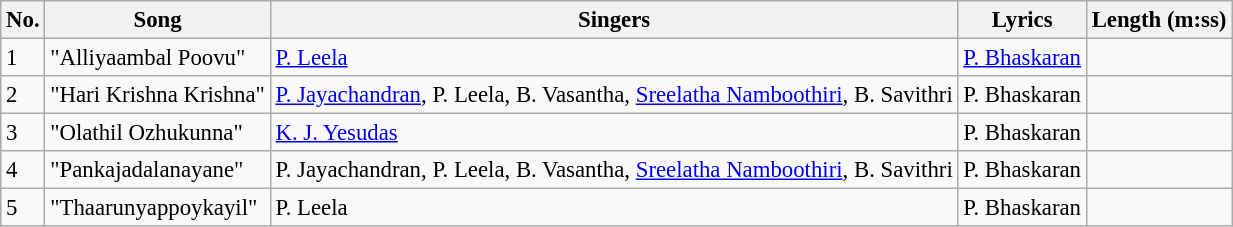<table class="wikitable" style="font-size:95%;">
<tr>
<th>No.</th>
<th>Song</th>
<th>Singers</th>
<th>Lyrics</th>
<th>Length (m:ss)</th>
</tr>
<tr>
<td>1</td>
<td>"Alliyaambal Poovu"</td>
<td><a href='#'>P. Leela</a></td>
<td><a href='#'>P. Bhaskaran</a></td>
<td></td>
</tr>
<tr>
<td>2</td>
<td>"Hari Krishna Krishna"</td>
<td><a href='#'>P. Jayachandran</a>, P. Leela, B. Vasantha, <a href='#'>Sreelatha Namboothiri</a>,  B. Savithri</td>
<td>P. Bhaskaran</td>
<td></td>
</tr>
<tr>
<td>3</td>
<td>"Olathil Ozhukunna"</td>
<td><a href='#'>K. J. Yesudas</a></td>
<td>P. Bhaskaran</td>
<td></td>
</tr>
<tr>
<td>4</td>
<td>"Pankajadalanayane"</td>
<td>P. Jayachandran, P. Leela, B. Vasantha, <a href='#'>Sreelatha Namboothiri</a>, B. Savithri</td>
<td>P. Bhaskaran</td>
<td></td>
</tr>
<tr>
<td>5</td>
<td>"Thaarunyappoykayil"</td>
<td>P. Leela</td>
<td>P. Bhaskaran</td>
<td></td>
</tr>
</table>
